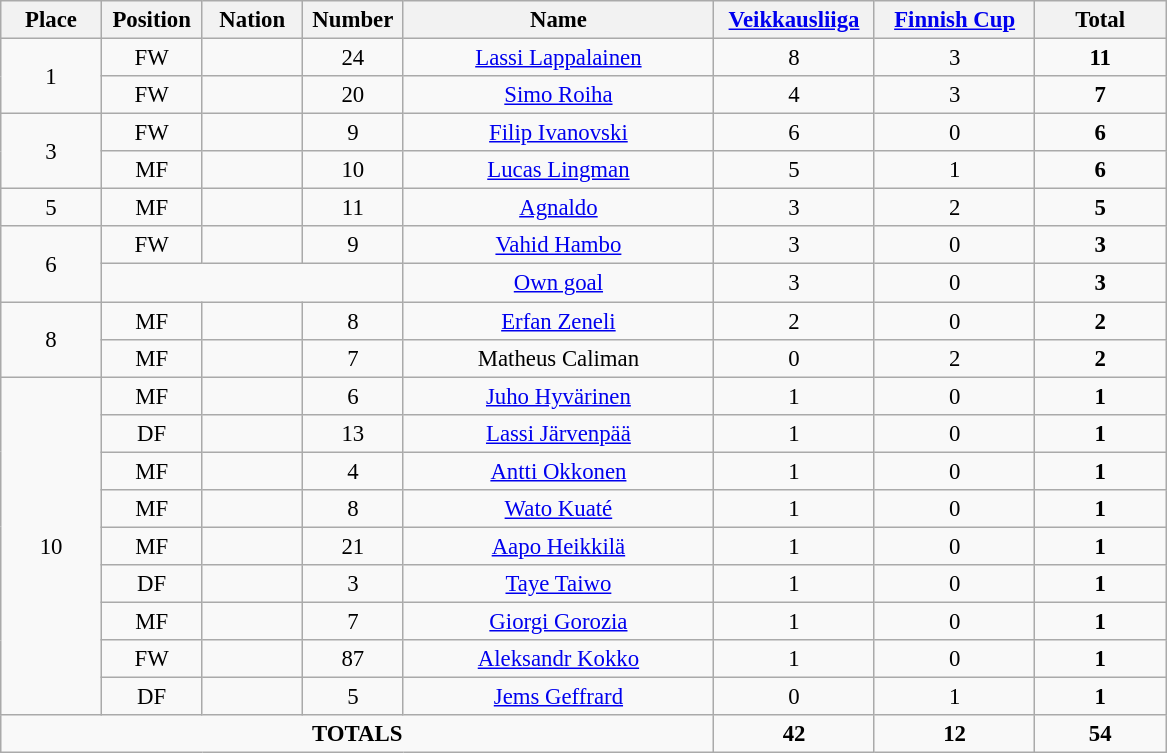<table class="wikitable" style="font-size: 95%; text-align: center;">
<tr>
<th width=60>Place</th>
<th width=60>Position</th>
<th width=60>Nation</th>
<th width=60>Number</th>
<th width=200>Name</th>
<th width=100><a href='#'>Veikkausliiga</a></th>
<th width=100><a href='#'>Finnish Cup</a></th>
<th width=80><strong>Total</strong></th>
</tr>
<tr>
<td rowspan="2">1</td>
<td>FW</td>
<td></td>
<td>24</td>
<td><a href='#'>Lassi Lappalainen</a></td>
<td>8</td>
<td>3</td>
<td><strong>11</strong></td>
</tr>
<tr>
<td>FW</td>
<td></td>
<td>20</td>
<td><a href='#'>Simo Roiha</a></td>
<td>4</td>
<td>3</td>
<td><strong>7</strong></td>
</tr>
<tr>
<td rowspan="2">3</td>
<td>FW</td>
<td></td>
<td>9</td>
<td><a href='#'>Filip Ivanovski</a></td>
<td>6</td>
<td>0</td>
<td><strong>6</strong></td>
</tr>
<tr>
<td>MF</td>
<td></td>
<td>10</td>
<td><a href='#'>Lucas Lingman</a></td>
<td>5</td>
<td>1</td>
<td><strong>6</strong></td>
</tr>
<tr>
<td>5</td>
<td>MF</td>
<td></td>
<td>11</td>
<td><a href='#'>Agnaldo</a></td>
<td>3</td>
<td>2</td>
<td><strong>5</strong></td>
</tr>
<tr>
<td rowspan="2">6</td>
<td>FW</td>
<td></td>
<td>9</td>
<td><a href='#'>Vahid Hambo</a></td>
<td>3</td>
<td>0</td>
<td><strong>3</strong></td>
</tr>
<tr>
<td colspan="3"></td>
<td><a href='#'>Own goal</a></td>
<td>3</td>
<td>0</td>
<td><strong>3</strong></td>
</tr>
<tr>
<td rowspan="2">8</td>
<td>MF</td>
<td></td>
<td>8</td>
<td><a href='#'>Erfan Zeneli</a></td>
<td>2</td>
<td>0</td>
<td><strong>2</strong></td>
</tr>
<tr>
<td>MF</td>
<td></td>
<td>7</td>
<td>Matheus Caliman</td>
<td>0</td>
<td>2</td>
<td><strong>2</strong></td>
</tr>
<tr>
<td rowspan="9">10</td>
<td>MF</td>
<td></td>
<td>6</td>
<td><a href='#'>Juho Hyvärinen</a></td>
<td>1</td>
<td>0</td>
<td><strong>1</strong></td>
</tr>
<tr>
<td>DF</td>
<td></td>
<td>13</td>
<td><a href='#'>Lassi Järvenpää</a></td>
<td>1</td>
<td>0</td>
<td><strong>1</strong></td>
</tr>
<tr>
<td>MF</td>
<td></td>
<td>4</td>
<td><a href='#'>Antti Okkonen</a></td>
<td>1</td>
<td>0</td>
<td><strong>1</strong></td>
</tr>
<tr>
<td>MF</td>
<td></td>
<td>8</td>
<td><a href='#'>Wato Kuaté</a></td>
<td>1</td>
<td>0</td>
<td><strong>1</strong></td>
</tr>
<tr>
<td>MF</td>
<td></td>
<td>21</td>
<td><a href='#'>Aapo Heikkilä</a></td>
<td>1</td>
<td>0</td>
<td><strong>1</strong></td>
</tr>
<tr>
<td>DF</td>
<td></td>
<td>3</td>
<td><a href='#'>Taye Taiwo</a></td>
<td>1</td>
<td>0</td>
<td><strong>1</strong></td>
</tr>
<tr>
<td>MF</td>
<td></td>
<td>7</td>
<td><a href='#'>Giorgi Gorozia</a></td>
<td>1</td>
<td>0</td>
<td><strong>1</strong></td>
</tr>
<tr>
<td>FW</td>
<td></td>
<td>87</td>
<td><a href='#'>Aleksandr Kokko</a></td>
<td>1</td>
<td>0</td>
<td><strong>1</strong></td>
</tr>
<tr>
<td>DF</td>
<td></td>
<td>5</td>
<td><a href='#'>Jems Geffrard</a></td>
<td>0</td>
<td>1</td>
<td><strong>1</strong></td>
</tr>
<tr>
<td colspan="5"><strong>TOTALS</strong></td>
<td><strong>42</strong></td>
<td><strong>12</strong></td>
<td><strong>54</strong></td>
</tr>
</table>
